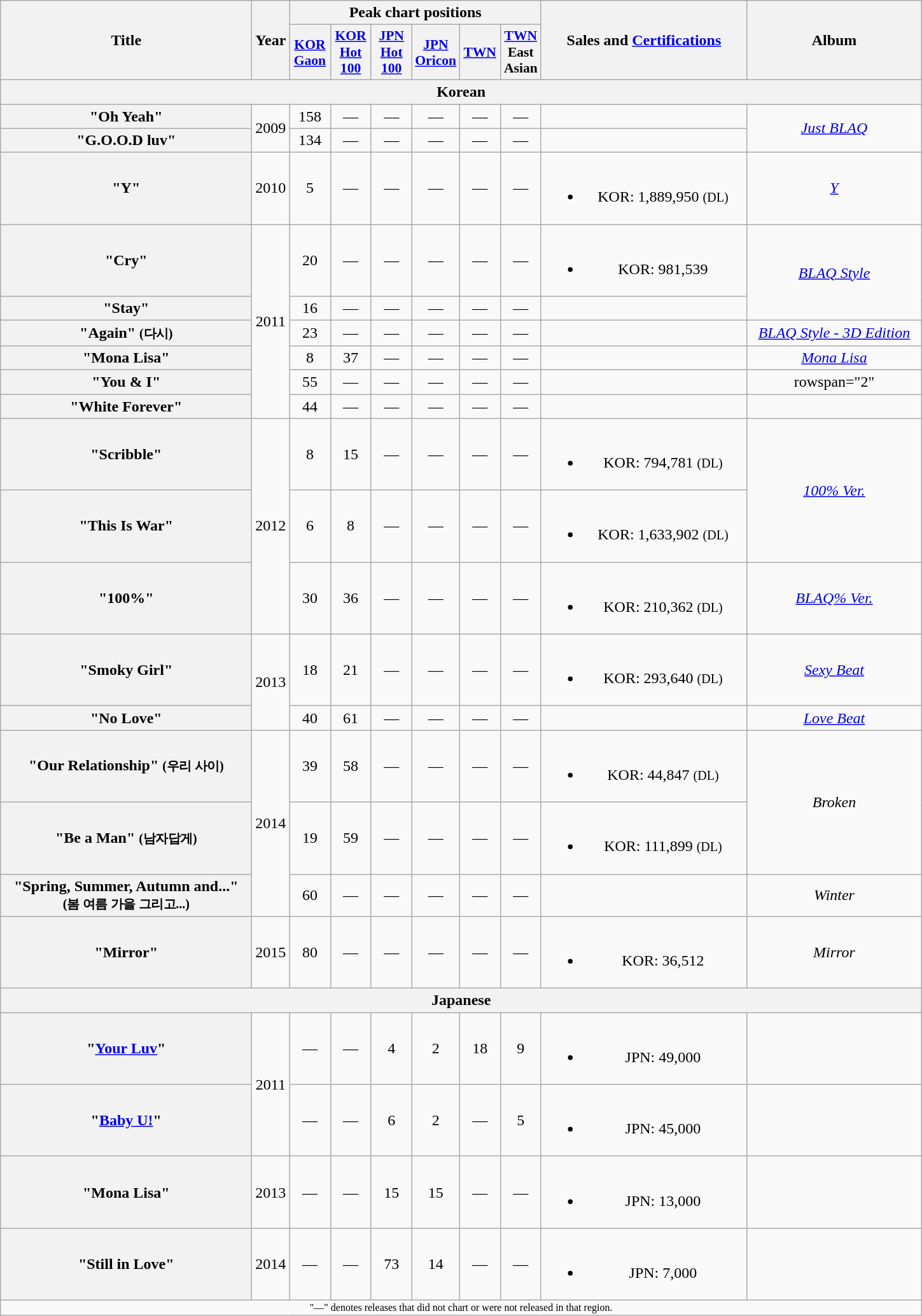<table class="wikitable plainrowheaders" style="text-align:center;">
<tr>
<th scope="col" rowspan="2" style="width:16em;">Title</th>
<th scope="col" rowspan="2">Year</th>
<th scope="col" colspan="6">Peak chart positions</th>
<th scope="col" rowspan="2" style="width:13em;">Sales and <a href='#'>Certifications</a></th>
<th scope="col" rowspan="2" style="width:11em;">Album</th>
</tr>
<tr>
<th scope="col" style="width:2.5em;font-size:90%;"><a href='#'>KOR<br>Gaon</a><br></th>
<th scope="col" style="width:2.5em;font-size:90%;"><a href='#'>KOR<br>Hot 100</a><br></th>
<th scope="col" style="width:2.5em;font-size:90%;"><a href='#'>JPN<br>Hot 100</a><br></th>
<th scope="col" style="width:2.5em;font-size:90%;"><a href='#'>JPN<br>Oricon</a><br></th>
<th scope="col" style="width:2.5em;font-size:90%;"><a href='#'>TWN</a><br></th>
<th scope="col" style="width:2.5em;font-size:90%;"><a href='#'>TWN</a> East Asian<br></th>
</tr>
<tr>
<th colspan="10">Korean</th>
</tr>
<tr>
<th scope="row">"Oh Yeah"</th>
<td rowspan="2">2009</td>
<td>158</td>
<td>—</td>
<td>—</td>
<td>—</td>
<td>—</td>
<td>—</td>
<td></td>
<td rowspan="2"><em><a href='#'>Just BLAQ</a></em></td>
</tr>
<tr>
<th scope="row">"G.O.O.D luv"</th>
<td>134</td>
<td>—</td>
<td>—</td>
<td>—</td>
<td>—</td>
<td>—</td>
<td></td>
</tr>
<tr>
<th scope="row">"Y"</th>
<td>2010</td>
<td>5</td>
<td>—</td>
<td>—</td>
<td>—</td>
<td>—</td>
<td>—</td>
<td><br><ul><li>KOR: 1,889,950 <small>(DL)</small></li></ul></td>
<td><em><a href='#'>Y</a></em></td>
</tr>
<tr>
<th scope="row">"Cry"</th>
<td rowspan="6">2011</td>
<td>20</td>
<td>—</td>
<td>—</td>
<td>—</td>
<td>—</td>
<td>—</td>
<td><br><ul><li>KOR: 981,539</li></ul></td>
<td rowspan="2"><em><a href='#'>BLAQ Style</a></em></td>
</tr>
<tr>
<th scope="row">"Stay"</th>
<td>16</td>
<td>—</td>
<td>—</td>
<td>—</td>
<td>—</td>
<td>—</td>
<td></td>
</tr>
<tr>
<th scope="row">"Again" <small>(다시)</small></th>
<td>23</td>
<td>—</td>
<td>—</td>
<td>—</td>
<td>—</td>
<td>—</td>
<td></td>
<td><em><a href='#'>BLAQ Style - 3D Edition</a></em></td>
</tr>
<tr>
<th scope="row">"Mona Lisa"</th>
<td>8</td>
<td>37</td>
<td>—</td>
<td>—</td>
<td>—</td>
<td>—</td>
<td></td>
<td><em><a href='#'>Mona Lisa</a></em></td>
</tr>
<tr>
<th scope="row">"You & I"</th>
<td>55</td>
<td>—</td>
<td>—</td>
<td>—</td>
<td>—</td>
<td>—</td>
<td></td>
<td>rowspan="2" </td>
</tr>
<tr>
<th scope="row">"White Forever"</th>
<td>44</td>
<td>—</td>
<td>—</td>
<td>—</td>
<td>—</td>
<td>—</td>
<td></td>
</tr>
<tr>
<th scope="row">"Scribble"</th>
<td rowspan="3">2012</td>
<td>8</td>
<td>15</td>
<td>—</td>
<td>—</td>
<td>—</td>
<td>—</td>
<td><br><ul><li>KOR: 794,781 <small>(DL)</small></li></ul></td>
<td rowspan="2"><em><a href='#'>100% Ver.</a></em></td>
</tr>
<tr>
<th scope="row">"This Is War"</th>
<td>6</td>
<td>8</td>
<td>—</td>
<td>—</td>
<td>—</td>
<td>—</td>
<td><br><ul><li>KOR: 1,633,902 <small>(DL)</small></li></ul></td>
</tr>
<tr>
<th scope="row">"100%"</th>
<td>30</td>
<td>36</td>
<td>—</td>
<td>—</td>
<td>—</td>
<td>—</td>
<td><br><ul><li>KOR: 210,362 <small>(DL)</small></li></ul></td>
<td><em><a href='#'>BLAQ% Ver.</a></em></td>
</tr>
<tr>
<th scope="row">"Smoky Girl"</th>
<td rowspan="2">2013</td>
<td>18</td>
<td>21</td>
<td>—</td>
<td>—</td>
<td>—</td>
<td>—</td>
<td><br><ul><li>KOR: 293,640 <small>(DL)</small></li></ul></td>
<td><em><a href='#'>Sexy Beat</a></em></td>
</tr>
<tr>
<th scope="row">"No Love"</th>
<td>40</td>
<td>61</td>
<td>—</td>
<td>—</td>
<td>—</td>
<td>—</td>
<td></td>
<td><em><a href='#'>Love Beat</a></em></td>
</tr>
<tr>
<th scope="row">"Our Relationship" <small>(우리 사이)</small></th>
<td rowspan="3">2014</td>
<td>39</td>
<td>58</td>
<td>—</td>
<td>—</td>
<td>—</td>
<td>—</td>
<td><br><ul><li>KOR: 44,847 <small>(DL)</small></li></ul></td>
<td rowspan="2"><em>Broken</em></td>
</tr>
<tr>
<th scope="row">"Be a Man" <small>(남자답게)</small></th>
<td>19</td>
<td>59</td>
<td>—</td>
<td>—</td>
<td>—</td>
<td>—</td>
<td><br><ul><li>KOR: 111,899 <small>(DL)</small></li></ul></td>
</tr>
<tr>
<th scope="row">"Spring, Summer, Autumn and..." <small>(봄 여름 가을 그리고...)</small></th>
<td>60</td>
<td>—</td>
<td>—</td>
<td>—</td>
<td>—</td>
<td>—</td>
<td></td>
<td><em>Winter</em></td>
</tr>
<tr>
<th scope="row">"Mirror"</th>
<td>2015</td>
<td>80</td>
<td>—</td>
<td>—</td>
<td>—</td>
<td>—</td>
<td>—</td>
<td><br><ul><li>KOR: 36,512</li></ul></td>
<td><em>Mirror</em></td>
</tr>
<tr>
<th colspan="10">Japanese</th>
</tr>
<tr>
<th scope="row">"<a href='#'>Your Luv</a>"</th>
<td rowspan="2">2011</td>
<td>—</td>
<td>—</td>
<td>4</td>
<td>2</td>
<td>18</td>
<td>9</td>
<td><br><ul><li>JPN: 49,000</li></ul></td>
<td></td>
</tr>
<tr>
<th scope="row">"<a href='#'>Baby U!</a>"</th>
<td>—</td>
<td>—</td>
<td>6</td>
<td>2</td>
<td>—</td>
<td>5</td>
<td><br><ul><li>JPN: 45,000</li></ul></td>
<td></td>
</tr>
<tr>
<th scope="row">"Mona Lisa"</th>
<td>2013</td>
<td>—</td>
<td>—</td>
<td>15</td>
<td>15</td>
<td>—</td>
<td>—</td>
<td><br><ul><li>JPN: 13,000</li></ul></td>
<td></td>
</tr>
<tr>
<th scope="row">"Still in Love"</th>
<td>2014</td>
<td>—</td>
<td>—</td>
<td>73</td>
<td>14</td>
<td>—</td>
<td>—</td>
<td><br><ul><li>JPN: 7,000</li></ul></td>
<td></td>
</tr>
<tr>
<td colspan="10" style="font-size:8pt;">"—" denotes releases that did not chart or were not released in that region.</td>
</tr>
</table>
